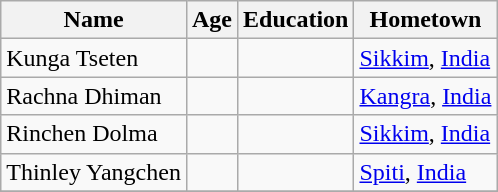<table class="wikitable" border="1">
<tr>
<th>Name</th>
<th>Age</th>
<th>Education</th>
<th>Hometown</th>
</tr>
<tr>
<td>Kunga Tseten </td>
<td></td>
<td></td>
<td><a href='#'>Sikkim</a>, <a href='#'>India</a></td>
</tr>
<tr>
<td>Rachna Dhiman </td>
<td></td>
<td></td>
<td><a href='#'>Kangra</a>, <a href='#'>India</a></td>
</tr>
<tr>
<td>Rinchen Dolma </td>
<td></td>
<td></td>
<td><a href='#'>Sikkim</a>, <a href='#'>India</a></td>
</tr>
<tr>
<td>Thinley Yangchen </td>
<td></td>
<td></td>
<td><a href='#'>Spiti</a>, <a href='#'>India</a></td>
</tr>
<tr>
</tr>
</table>
